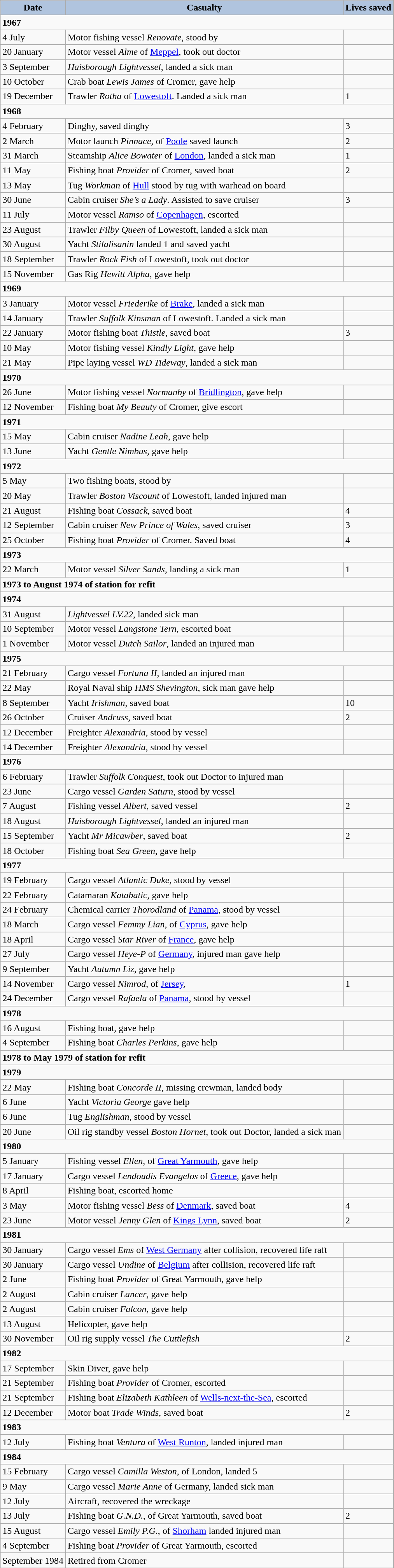<table class="wikitable">
<tr>
<th style="text-align: center; background: LightSteelBlue">Date</th>
<th style="text-align: center; background: LightSteelBlue">Casualty</th>
<th style="text-align: center; background: LightSteelBlue">Lives saved</th>
</tr>
<tr>
<td colspan="3"><strong>1967</strong></td>
</tr>
<tr>
<td>4 July</td>
<td>Motor fishing vessel <em>Renovate</em>, stood by</td>
<td></td>
</tr>
<tr>
<td>20 January</td>
<td>Motor vessel <em>Alme</em> of <a href='#'>Meppel</a>, took out doctor</td>
<td></td>
</tr>
<tr>
<td>3 September</td>
<td><em>Haisborough Lightvessel</em>, landed a sick man</td>
<td></td>
</tr>
<tr>
<td>10 October</td>
<td>Crab boat <em>Lewis James</em> of Cromer, gave help</td>
<td></td>
</tr>
<tr>
<td>19 December</td>
<td>Trawler <em>Rotha</em> of <a href='#'>Lowestoft</a>. Landed a sick man</td>
<td>1</td>
</tr>
<tr>
<td colspan="3"><strong>1968</strong></td>
</tr>
<tr>
<td>4 February</td>
<td>Dinghy, saved dinghy</td>
<td>3</td>
</tr>
<tr>
<td>2 March</td>
<td>Motor launch <em>Pinnace</em>, of <a href='#'>Poole</a> saved launch</td>
<td>2</td>
</tr>
<tr>
<td>31 March</td>
<td>Steamship <em>Alice Bowater</em> of <a href='#'>London</a>, landed a sick man</td>
<td>1</td>
</tr>
<tr>
<td>11 May</td>
<td>Fishing boat <em>Provider</em> of Cromer, saved boat</td>
<td>2</td>
</tr>
<tr>
<td>13 May</td>
<td>Tug <em>Workman</em> of <a href='#'>Hull</a> stood by tug with warhead on board</td>
<td></td>
</tr>
<tr>
<td>30 June</td>
<td>Cabin cruiser <em>She’s a Lady</em>. Assisted to save cruiser</td>
<td>3</td>
</tr>
<tr>
<td>11 July</td>
<td>Motor vessel <em>Ramso</em> of <a href='#'>Copenhagen</a>, escorted</td>
<td></td>
</tr>
<tr>
<td>23 August</td>
<td>Trawler <em>Filby Queen</em> of Lowestoft, landed a sick man</td>
<td></td>
</tr>
<tr>
<td>30 August</td>
<td>Yacht <em>Stilalisanin</em> landed 1 and saved yacht</td>
<td></td>
</tr>
<tr>
<td>18 September</td>
<td>Trawler <em>Rock Fish</em> of Lowestoft, took out doctor</td>
<td></td>
</tr>
<tr>
<td>15 November</td>
<td>Gas Rig <em>Hewitt Alpha</em>, gave help</td>
<td></td>
</tr>
<tr>
<td colspan="3"><strong>1969</strong></td>
</tr>
<tr>
<td>3 January</td>
<td>Motor vessel <em>Friederike</em> of <a href='#'>Brake</a>, landed a sick man</td>
<td></td>
</tr>
<tr>
<td>14 January</td>
<td>Trawler <em>Suffolk Kinsman</em> of Lowestoft. Landed a sick man</td>
<td></td>
</tr>
<tr>
<td>22 January</td>
<td>Motor fishing boat <em>Thistle</em>, saved boat</td>
<td>3</td>
</tr>
<tr>
<td>10 May</td>
<td>Motor fishing vessel <em>Kindly Light</em>, gave help</td>
<td></td>
</tr>
<tr>
<td>21 May</td>
<td>Pipe laying vessel <em> WD Tideway</em>, landed a sick man</td>
<td></td>
</tr>
<tr>
<td colspan="3"><strong>1970</strong></td>
</tr>
<tr>
<td>26 June</td>
<td>Motor fishing vessel <em>Normanby</em> of <a href='#'>Bridlington</a>, gave help</td>
<td></td>
</tr>
<tr>
<td>12 November</td>
<td>Fishing boat <em>My Beauty</em> of Cromer, give escort</td>
<td></td>
</tr>
<tr>
<td colspan="3"><strong>1971</strong></td>
</tr>
<tr>
<td>15 May</td>
<td>Cabin cruiser <em>Nadine Leah</em>, gave help</td>
<td></td>
</tr>
<tr>
<td>13 June</td>
<td>Yacht <em>Gentle Nimbus</em>, gave help</td>
<td></td>
</tr>
<tr>
<td colspan="3"><strong>1972</strong></td>
</tr>
<tr>
<td>5 May</td>
<td>Two fishing boats, stood by</td>
<td></td>
</tr>
<tr>
<td>20 May</td>
<td>Trawler <em>Boston Viscount</em> of Lowestoft, landed injured man</td>
<td></td>
</tr>
<tr>
<td>21 August</td>
<td>Fishing boat <em>Cossack</em>, saved boat</td>
<td>4</td>
</tr>
<tr>
<td>12 September</td>
<td>Cabin cruiser <em>New Prince of Wales</em>, saved cruiser</td>
<td>3</td>
</tr>
<tr>
<td>25 October</td>
<td>Fishing boat <em>Provider</em> of Cromer. Saved boat</td>
<td>4</td>
</tr>
<tr>
<td colspan="3"><strong>1973</strong></td>
</tr>
<tr>
<td>22 March</td>
<td>Motor vessel <em>Silver Sands</em>, landing a sick man</td>
<td>1</td>
</tr>
<tr>
<td colspan="3"><span><strong>1973 to August 1974 of station for refit</strong></span></td>
</tr>
<tr>
<td colspan="3"><strong>1974</strong></td>
</tr>
<tr>
<td>31 August</td>
<td><em>Lightvessel LV.22</em>, landed sick man</td>
<td></td>
</tr>
<tr>
<td>10 September</td>
<td>Motor vessel <em>Langstone Tern</em>, escorted boat</td>
<td></td>
</tr>
<tr>
<td>1 November</td>
<td>Motor vessel <em>Dutch Sailor</em>, landed an injured man</td>
<td></td>
</tr>
<tr>
<td colspan="3"><strong>1975</strong></td>
</tr>
<tr>
<td>21 February</td>
<td>Cargo vessel <em>Fortuna II</em>, landed an injured man</td>
<td></td>
</tr>
<tr>
<td>22 May</td>
<td>Royal Naval ship <em>HMS Shevington</em>, sick man gave help</td>
<td></td>
</tr>
<tr>
<td>8 September</td>
<td>Yacht <em>Irishman</em>, saved boat</td>
<td>10</td>
</tr>
<tr>
<td>26 October</td>
<td>Cruiser <em>Andruss</em>, saved boat</td>
<td>2</td>
</tr>
<tr>
<td>12 December</td>
<td>Freighter <em>Alexandria</em>, stood by vessel</td>
<td></td>
</tr>
<tr>
<td>14 December</td>
<td>Freighter <em>Alexandria</em>, stood by vessel</td>
<td></td>
</tr>
<tr>
<td colspan="3"><strong>1976</strong></td>
</tr>
<tr>
<td>6 February</td>
<td>Trawler <em>Suffolk Conquest</em>, took out Doctor to injured man</td>
<td></td>
</tr>
<tr>
<td>23 June</td>
<td>Cargo vessel <em>Garden Saturn</em>, stood by vessel</td>
<td></td>
</tr>
<tr>
<td>7 August</td>
<td>Fishing vessel <em>Albert</em>, saved vessel</td>
<td>2</td>
</tr>
<tr>
<td>18 August</td>
<td><em>Haisborough Lightvessel</em>, landed an injured man</td>
<td></td>
</tr>
<tr>
<td>15 September</td>
<td>Yacht <em>Mr Micawber</em>, saved boat</td>
<td>2</td>
</tr>
<tr>
<td>18 October</td>
<td>Fishing boat <em>Sea Green</em>, gave help</td>
<td></td>
</tr>
<tr>
<td colspan="3"><strong>1977</strong></td>
</tr>
<tr>
<td>19 February</td>
<td>Cargo vessel <em>Atlantic Duke</em>, stood by vessel</td>
<td></td>
</tr>
<tr>
<td>22 February</td>
<td>Catamaran <em>Katabatic</em>, gave help</td>
<td></td>
</tr>
<tr>
<td>24 February</td>
<td>Chemical carrier <em>Thorodland</em> of <a href='#'>Panama</a>, stood by vessel</td>
<td></td>
</tr>
<tr>
<td>18 March</td>
<td>Cargo vessel <em>Femmy Lian</em>, of <a href='#'>Cyprus</a>, gave help</td>
<td></td>
</tr>
<tr>
<td>18 April</td>
<td>Cargo vessel <em>Star River</em> of <a href='#'>France</a>, gave help</td>
<td></td>
</tr>
<tr>
<td>27 July</td>
<td>Cargo vessel <em>Heye-P</em> of <a href='#'>Germany</a>, injured man gave help</td>
<td></td>
</tr>
<tr>
<td>9 September</td>
<td>Yacht <em>Autumn Liz</em>, gave help</td>
<td></td>
</tr>
<tr>
<td>14 November</td>
<td>Cargo vessel <em>Nimrod</em>, of <a href='#'>Jersey</a>,</td>
<td>1</td>
</tr>
<tr>
<td>24 December</td>
<td>Cargo vessel <em>Rafaela</em> of <a href='#'>Panama</a>, stood by vessel</td>
<td></td>
</tr>
<tr>
<td colspan="3"><strong>1978</strong></td>
</tr>
<tr>
<td>16 August</td>
<td>Fishing boat, gave help</td>
<td></td>
</tr>
<tr>
<td>4 September</td>
<td>Fishing boat <em>Charles Perkins</em>, gave help</td>
<td></td>
</tr>
<tr>
<td colspan="3"><span><strong>1978 to May 1979 of station for refit</strong></span></td>
</tr>
<tr>
<td colspan="3"><strong>1979</strong></td>
</tr>
<tr>
<td>22 May</td>
<td>Fishing boat <em>Concorde II</em>, missing crewman, landed body</td>
<td></td>
</tr>
<tr>
<td>6 June</td>
<td>Yacht <em>Victoria George</em> gave help</td>
<td></td>
</tr>
<tr>
<td>6 June</td>
<td>Tug <em>Englishman</em>, stood by vessel</td>
<td></td>
</tr>
<tr>
<td>20 June</td>
<td>Oil rig standby vessel <em>Boston Hornet</em>, took out Doctor, landed a sick man</td>
<td></td>
</tr>
<tr>
<td colspan="3"><strong>1980</strong></td>
</tr>
<tr>
<td>5 January</td>
<td>Fishing vessel <em>Ellen</em>, of <a href='#'>Great Yarmouth</a>, gave help</td>
<td></td>
</tr>
<tr>
<td>17 January</td>
<td>Cargo vessel <em>Lendoudis Evangelos</em> of <a href='#'>Greece</a>, gave help</td>
<td></td>
</tr>
<tr>
<td>8 April</td>
<td>Fishing boat, escorted home</td>
<td></td>
</tr>
<tr>
<td>3 May</td>
<td>Motor fishing vessel <em>Bess</em> of <a href='#'>Denmark</a>, saved boat</td>
<td>4</td>
</tr>
<tr>
<td>23 June</td>
<td>Motor vessel <em>Jenny Glen</em> of <a href='#'>Kings Lynn</a>, saved boat</td>
<td>2</td>
</tr>
<tr>
<td colspan="3"><strong>1981</strong></td>
</tr>
<tr>
<td>30 January</td>
<td>Cargo vessel <em>Ems</em> of <a href='#'>West Germany</a> after collision, recovered life raft</td>
<td></td>
</tr>
<tr>
<td>30 January</td>
<td>Cargo vessel <em>Undine</em> of <a href='#'>Belgium</a> after collision, recovered life raft</td>
<td></td>
</tr>
<tr>
<td>2 June</td>
<td>Fishing boat <em>Provider</em> of Great Yarmouth, gave help</td>
<td></td>
</tr>
<tr>
<td>2 August</td>
<td>Cabin cruiser <em>Lancer</em>, gave help</td>
<td></td>
</tr>
<tr>
<td>2 August</td>
<td>Cabin cruiser <em>Falcon</em>, gave help</td>
<td></td>
</tr>
<tr>
<td>13 August</td>
<td>Helicopter, gave help</td>
<td></td>
</tr>
<tr>
<td>30 November</td>
<td>Oil rig supply vessel <em>The Cuttlefish</em></td>
<td>2</td>
</tr>
<tr>
<td colspan="3"><strong>1982</strong></td>
</tr>
<tr>
<td>17 September</td>
<td>Skin Diver, gave help</td>
<td></td>
</tr>
<tr>
<td>21 September</td>
<td>Fishing boat <em>Provider</em> of Cromer, escorted</td>
<td></td>
</tr>
<tr>
<td>21 September</td>
<td>Fishing boat <em>Elizabeth Kathleen</em> of <a href='#'>Wells-next-the-Sea</a>, escorted</td>
<td></td>
</tr>
<tr>
<td>12 December</td>
<td>Motor boat <em>Trade Winds</em>, saved boat</td>
<td>2</td>
</tr>
<tr>
<td colspan="3"><strong>1983</strong></td>
</tr>
<tr>
<td>12 July</td>
<td>Fishing boat <em>Ventura</em> of <a href='#'>West Runton</a>, landed injured man</td>
<td></td>
</tr>
<tr>
<td colspan="3"><strong>1984</strong></td>
</tr>
<tr>
<td>15 February</td>
<td>Cargo vessel <em>Camilla Weston</em>, of London, landed 5</td>
<td></td>
</tr>
<tr>
<td>9 May</td>
<td>Cargo vessel <em>Marie Anne</em> of Germany, landed sick man</td>
<td></td>
</tr>
<tr>
<td>12 July</td>
<td>Aircraft, recovered the wreckage</td>
<td></td>
</tr>
<tr>
<td>13 July</td>
<td>Fishing boat <em>G.N.D.</em>, of Great Yarmouth, saved boat</td>
<td>2</td>
</tr>
<tr>
<td>15 August</td>
<td>Cargo vessel <em>Emily P.G.</em>, of <a href='#'>Shorham</a> landed injured man</td>
<td></td>
</tr>
<tr>
<td>4 September</td>
<td>Fishing boat <em>Provider</em> of Great Yarmouth, escorted</td>
<td></td>
</tr>
<tr>
<td>September 1984</td>
<td>Retired from Cromer</td>
<td></td>
</tr>
</table>
